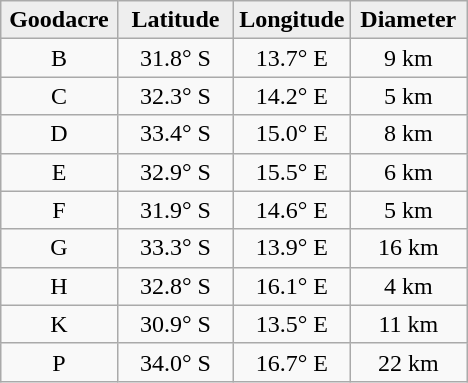<table class="wikitable">
<tr>
<th width="25%" style="background:#eeeeee;">Goodacre</th>
<th width="25%" style="background:#eeeeee;">Latitude</th>
<th width="25%" style="background:#eeeeee;">Longitude</th>
<th width="25%" style="background:#eeeeee;">Diameter</th>
</tr>
<tr>
<td align="center">B</td>
<td align="center">31.8° S</td>
<td align="center">13.7° E</td>
<td align="center">9 km</td>
</tr>
<tr>
<td align="center">C</td>
<td align="center">32.3° S</td>
<td align="center">14.2° E</td>
<td align="center">5 km</td>
</tr>
<tr>
<td align="center">D</td>
<td align="center">33.4° S</td>
<td align="center">15.0° E</td>
<td align="center">8 km</td>
</tr>
<tr>
<td align="center">E</td>
<td align="center">32.9° S</td>
<td align="center">15.5° E</td>
<td align="center">6 km</td>
</tr>
<tr>
<td align="center">F</td>
<td align="center">31.9° S</td>
<td align="center">14.6° E</td>
<td align="center">5 km</td>
</tr>
<tr>
<td align="center">G</td>
<td align="center">33.3° S</td>
<td align="center">13.9° E</td>
<td align="center">16 km</td>
</tr>
<tr>
<td align="center">H</td>
<td align="center">32.8° S</td>
<td align="center">16.1° E</td>
<td align="center">4 km</td>
</tr>
<tr>
<td align="center">K</td>
<td align="center">30.9° S</td>
<td align="center">13.5° E</td>
<td align="center">11 km</td>
</tr>
<tr>
<td align="center">P</td>
<td align="center">34.0° S</td>
<td align="center">16.7° E</td>
<td align="center">22 km</td>
</tr>
</table>
